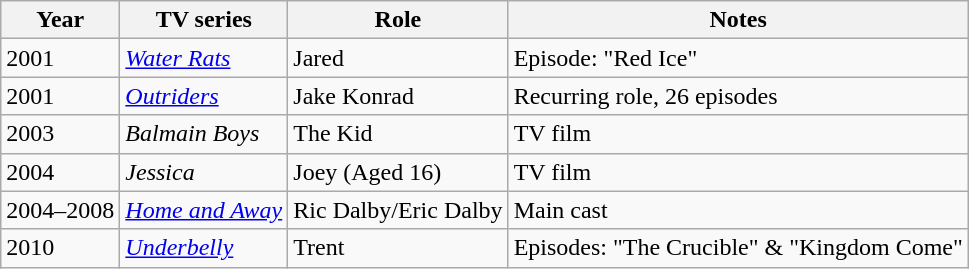<table class="wikitable">
<tr>
<th>Year</th>
<th>TV series</th>
<th>Role</th>
<th>Notes</th>
</tr>
<tr>
<td>2001</td>
<td><em><a href='#'>Water Rats</a></em></td>
<td>Jared</td>
<td>Episode: "Red Ice"</td>
</tr>
<tr>
<td>2001</td>
<td><em><a href='#'>Outriders</a></em></td>
<td>Jake Konrad</td>
<td>Recurring role, 26 episodes</td>
</tr>
<tr>
<td>2003</td>
<td><em>Balmain Boys</em></td>
<td>The Kid</td>
<td>TV film</td>
</tr>
<tr>
<td>2004</td>
<td><em>Jessica</em></td>
<td>Joey (Aged 16)</td>
<td>TV film</td>
</tr>
<tr>
<td>2004–2008</td>
<td><em><a href='#'>Home and Away</a></em></td>
<td>Ric Dalby/Eric Dalby</td>
<td>Main cast</td>
</tr>
<tr>
<td>2010</td>
<td><em><a href='#'>Underbelly</a></em></td>
<td>Trent</td>
<td>Episodes: "The Crucible" & "Kingdom Come"</td>
</tr>
</table>
